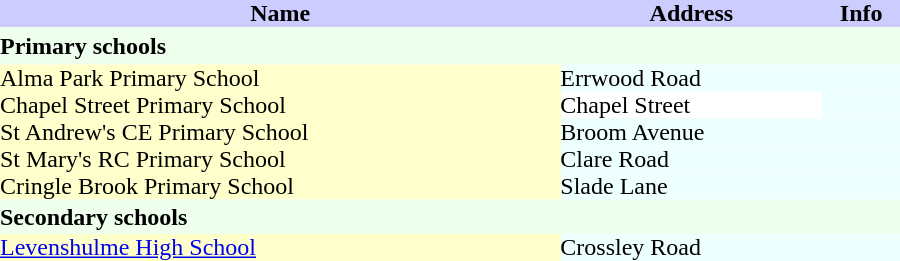<table style="width:600px;" border="0" cellspacing="0" cellpadding="0">
<tr>
<th style="background:#ccf;" scope="col">Name</th>
<th style="background:#ccf;" scope="col">Address</th>
<th style="background:#ccf;" scope="col">Info</th>
</tr>
<tr>
<td colspan="3"  style="height:25px; text-align:left; vertical-align:middle; background:#efe;"><strong>Primary schools</strong></td>
</tr>
<tr>
<td style="background:#ffc;">Alma Park Primary School</td>
<td style="vertical-align:top; text-align:left; background:#eff;">Errwood Road</td>
<td style="vertical-align:top; text-align:left; background:#eff;"> </td>
</tr>
<tr>
<td style="background:#ffc;">Chapel Street Primary School</td>
<td style="text-align:left;" background: #EEFFFF">Chapel Street</td>
<td style="vertical-align:top; text-align:left; background:#eff;"> </td>
</tr>
<tr>
<td style="background:#ffc;">St Andrew's CE Primary School</td>
<td style="vertical-align:bottom; text-align:left; background:#eff;">Broom Avenue</td>
<td style="vertical-align:top; text-align:left; background:#eff;"> </td>
</tr>
<tr>
<td style="background:#ffc;">St Mary's RC Primary School</td>
<td style="vertical-align:top; text-align:left; background:#eff;">Clare Road</td>
<td style="vertical-align:top; text-align:left; background:#eff;"> </td>
</tr>
<tr>
<td style="background:#ffc;">Cringle Brook Primary School</td>
<td style="vertical-align:top; text-align:left; background:#eff;">Slade Lane</td>
<td style="vertical-align:top; text-align:left; background:#eff;"> </td>
</tr>
<tr>
<td colspan="3"  style="height:23px; text-align:left; vertical-align:middle; background:#efe;"><strong>Secondary schools</strong></td>
</tr>
<tr>
<td style="background:#ffc;"><a href='#'>Levenshulme High School</a></td>
<td style="vertical-align:top; text-align:left; background:#eff;">Crossley Road</td>
<td style="vertical-align:top; text-align:left; background:#eff;"> </td>
</tr>
</table>
